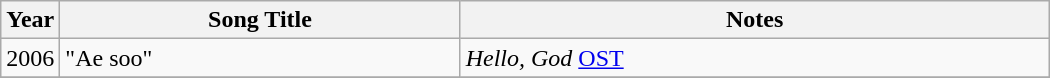<table class="wikitable" style="width:700px">
<tr>
<th width=10>Year</th>
<th>Song Title</th>
<th>Notes</th>
</tr>
<tr>
<td>2006</td>
<td>"Ae soo" </td>
<td><em>Hello, God</em> <a href='#'>OST</a></td>
</tr>
<tr>
</tr>
</table>
